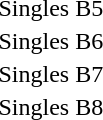<table>
<tr>
<td>Singles B5</td>
<td></td>
<td></td>
<td></td>
</tr>
<tr>
<td>Singles B6</td>
<td></td>
<td></td>
<td></td>
</tr>
<tr>
<td>Singles B7</td>
<td></td>
<td></td>
<td></td>
</tr>
<tr>
<td>Singles B8</td>
<td></td>
<td></td>
<td></td>
</tr>
</table>
